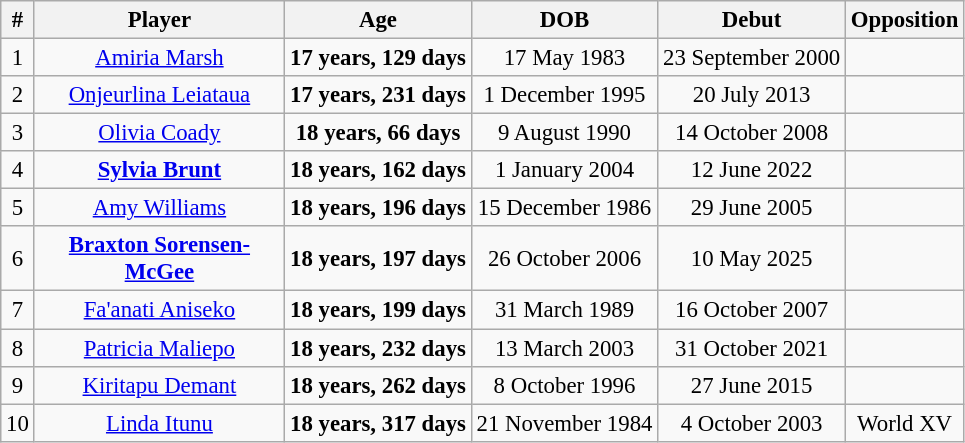<table class="wikitable sortable" style="font-size:95%; text-align:center;">
<tr>
<th>#</th>
<th style="width:160px;">Player</th>
<th>Age</th>
<th>DOB</th>
<th>Debut</th>
<th>Opposition</th>
</tr>
<tr>
<td>1</td>
<td><a href='#'>Amiria Marsh</a></td>
<td><strong>17 years, 129 days</strong></td>
<td>17 May 1983</td>
<td>23 September 2000</td>
<td></td>
</tr>
<tr>
<td>2</td>
<td><a href='#'>Onjeurlina Leiataua</a></td>
<td><strong>17 years, 231 days</strong></td>
<td>1 December 1995</td>
<td>20 July 2013</td>
<td></td>
</tr>
<tr>
<td>3</td>
<td><a href='#'>Olivia Coady</a></td>
<td><strong>18 years, 66 days</strong></td>
<td>9 August 1990</td>
<td>14 October 2008</td>
<td></td>
</tr>
<tr>
<td>4</td>
<td><strong><a href='#'>Sylvia Brunt</a></strong></td>
<td><strong>18 years, 162 days</strong></td>
<td>1 January 2004</td>
<td>12 June 2022</td>
<td></td>
</tr>
<tr>
<td>5</td>
<td><a href='#'>Amy Williams</a></td>
<td><strong>18 years, 196 days</strong></td>
<td>15 December 1986</td>
<td>29 June 2005</td>
<td></td>
</tr>
<tr>
<td>6</td>
<td><a href='#'><strong>Braxton Sorensen-McGee</strong></a></td>
<td><strong>18 years, 197 days</strong></td>
<td>26 October 2006</td>
<td>10 May 2025</td>
<td></td>
</tr>
<tr>
<td>7</td>
<td><a href='#'>Fa'anati Aniseko</a></td>
<td><strong>18 years, 199 days</strong></td>
<td>31 March 1989</td>
<td>16 October 2007</td>
<td></td>
</tr>
<tr>
<td>8</td>
<td><a href='#'>Patricia Maliepo</a></td>
<td><strong>18 years, 232 days</strong></td>
<td>13 March 2003</td>
<td>31 October 2021</td>
<td></td>
</tr>
<tr>
<td>9</td>
<td><a href='#'>Kiritapu Demant</a></td>
<td><strong>18 years, 262 days</strong></td>
<td>8 October 1996</td>
<td>27 June 2015</td>
<td></td>
</tr>
<tr>
<td>10</td>
<td><a href='#'>Linda Itunu</a></td>
<td><strong>18 years, 317 days</strong></td>
<td>21 November 1984</td>
<td>4 October 2003</td>
<td>World XV</td>
</tr>
</table>
